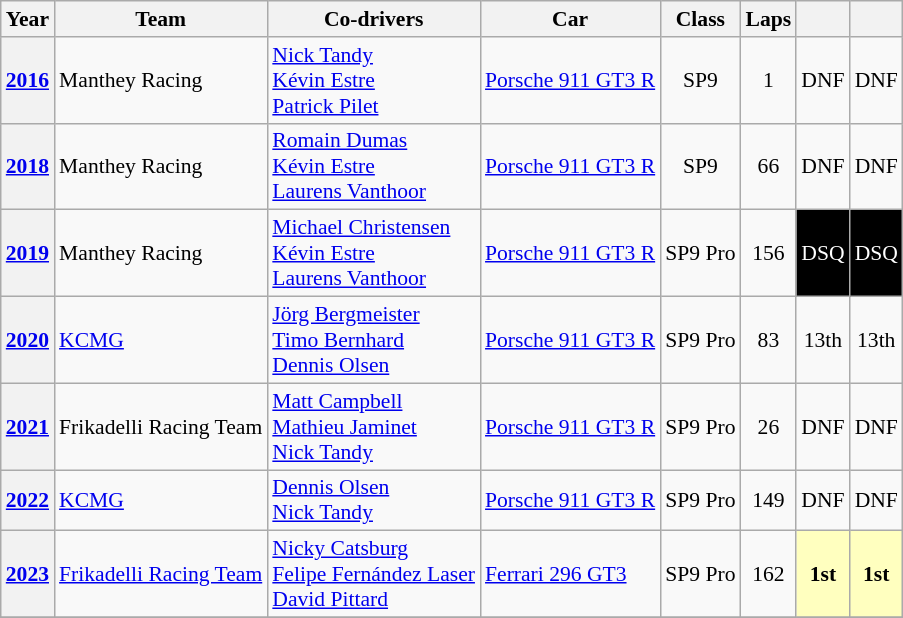<table class="wikitable" style="text-align:center; font-size:90%">
<tr>
<th>Year</th>
<th>Team</th>
<th>Co-drivers</th>
<th>Car</th>
<th>Class</th>
<th>Laps</th>
<th></th>
<th></th>
</tr>
<tr>
<th><a href='#'>2016</a></th>
<td align="left" nowrap> Manthey Racing</td>
<td align="left" nowrap> <a href='#'>Nick Tandy</a><br> <a href='#'>Kévin Estre</a><br> <a href='#'>Patrick Pilet</a></td>
<td align="left" nowrap><a href='#'>Porsche 911 GT3 R</a></td>
<td>SP9</td>
<td>1</td>
<td>DNF</td>
<td>DNF</td>
</tr>
<tr>
<th><a href='#'>2018</a></th>
<td align="left" nowrap> Manthey Racing</td>
<td align="left" nowrap> <a href='#'>Romain Dumas</a><br> <a href='#'>Kévin Estre</a><br> <a href='#'>Laurens Vanthoor</a></td>
<td align="left" nowrap><a href='#'>Porsche 911 GT3 R</a></td>
<td>SP9</td>
<td>66</td>
<td>DNF</td>
<td>DNF</td>
</tr>
<tr>
<th><a href='#'>2019</a></th>
<td align="left" nowrap> Manthey Racing</td>
<td align="left" nowrap> <a href='#'>Michael Christensen</a><br> <a href='#'>Kévin Estre</a><br> <a href='#'>Laurens Vanthoor</a></td>
<td align="left" nowrap><a href='#'>Porsche 911 GT3 R</a></td>
<td nowrap>SP9 Pro</td>
<td>156</td>
<td style="background-color:#000000; color:white">DSQ</td>
<td style="background-color:#000000; color:white">DSQ</td>
</tr>
<tr>
<th><a href='#'>2020</a></th>
<td align="left" nowrap> <a href='#'>KCMG</a></td>
<td align="left" nowrap> <a href='#'>Jörg Bergmeister</a><br> <a href='#'>Timo Bernhard</a><br> <a href='#'>Dennis Olsen</a></td>
<td align="left" nowrap><a href='#'>Porsche 911 GT3 R</a></td>
<td>SP9 Pro</td>
<td>83</td>
<td>13th</td>
<td>13th</td>
</tr>
<tr>
<th><a href='#'>2021</a></th>
<td align="left" nowrap> Frikadelli Racing Team</td>
<td align="left" nowrap> <a href='#'>Matt Campbell</a><br> <a href='#'>Mathieu Jaminet</a><br> <a href='#'>Nick Tandy</a></td>
<td align="left" nowrap><a href='#'>Porsche 911 GT3 R</a></td>
<td>SP9 Pro</td>
<td>26</td>
<td>DNF</td>
<td>DNF</td>
</tr>
<tr>
<th><a href='#'>2022</a></th>
<td align="left" nowrap> <a href='#'>KCMG</a></td>
<td align="left" nowrap> <a href='#'>Dennis Olsen</a><br> <a href='#'>Nick Tandy</a></td>
<td align="left" nowrap><a href='#'>Porsche 911 GT3 R</a></td>
<td>SP9 Pro</td>
<td>149</td>
<td>DNF</td>
<td>DNF</td>
</tr>
<tr>
<th><a href='#'>2023</a></th>
<td align="left" nowrap> <a href='#'>Frikadelli Racing Team</a></td>
<td align="left" nowrap> <a href='#'>Nicky Catsburg</a><br> <a href='#'>Felipe Fernández Laser</a><br> <a href='#'>David Pittard</a></td>
<td align="left" nowrap><a href='#'>Ferrari 296 GT3</a></td>
<td>SP9 Pro</td>
<td>162</td>
<td style="background:#FFFFBF;"><strong>1st</strong></td>
<td style="background:#FFFFBF;"><strong>1st</strong></td>
</tr>
<tr>
</tr>
</table>
